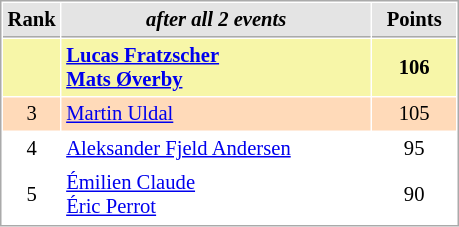<table cellspacing="1" cellpadding="3" style="border:1px solid #AAAAAA;font-size:86%">
<tr style="background-color: #E4E4E4;">
<th style="border-bottom:1px solid #AAAAAA; width: 10px;">Rank</th>
<th style="border-bottom:1px solid #AAAAAA; width: 200px;"><em>after all 2 events</em></th>
<th style="border-bottom:1px solid #AAAAAA; width: 50px;">Points</th>
</tr>
<tr style="background:#f7f6a8;">
<td style="text-align:center"></td>
<td> <strong><a href='#'>Lucas Fratzscher</a></strong><br> <strong><a href='#'>Mats Øverby</a></strong></td>
<td align=center><strong>106</strong></td>
</tr>
<tr style="background:#ffdab9;">
<td align=center>3</td>
<td> <a href='#'>Martin Uldal</a></td>
<td align=center>105</td>
</tr>
<tr>
<td align=center>4</td>
<td> <a href='#'>Aleksander Fjeld Andersen</a></td>
<td align=center>95</td>
</tr>
<tr>
<td align=center>5</td>
<td> <a href='#'>Émilien Claude</a><br> <a href='#'>Éric Perrot</a></td>
<td align=center>90</td>
</tr>
</table>
